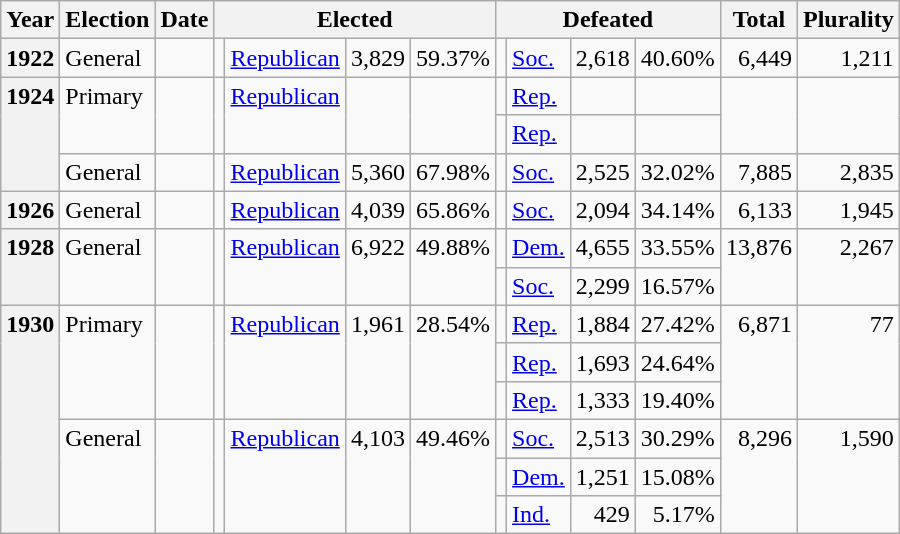<table class=wikitable>
<tr>
<th>Year</th>
<th>Election</th>
<th>Date</th>
<th ! colspan="4">Elected</th>
<th ! colspan="4">Defeated</th>
<th>Total</th>
<th>Plurality</th>
</tr>
<tr>
<th valign="top">1922</th>
<td valign="top">General</td>
<td valign="top"></td>
<td valign="top"></td>
<td valign="top" ><a href='#'>Republican</a></td>
<td valign="top" align="right">3,829</td>
<td valign="top" align="right">59.37%</td>
<td valign="top"></td>
<td valign="top" ><a href='#'>Soc.</a></td>
<td valign="top" align="right">2,618</td>
<td valign="top" align="right">40.60%</td>
<td valign="top" align="right">6,449</td>
<td valign="top" align="right">1,211</td>
</tr>
<tr>
<th rowspan="3" valign="top">1924</th>
<td rowspan="2" valign="top">Primary</td>
<td rowspan="2" valign="top"></td>
<td rowspan="2" valign="top"></td>
<td rowspan="2" valign="top" ><a href='#'>Republican</a></td>
<td rowspan="2" valign="top" align="right"></td>
<td rowspan="2" valign="top" align="right"></td>
<td valign="top"></td>
<td valign="top" ><a href='#'>Rep.</a></td>
<td valign="top" align="right"></td>
<td valign="top" align="right"></td>
<td rowspan="2" valign="top" align="right"></td>
<td rowspan="2" valign="top" align="right"></td>
</tr>
<tr>
<td valign="top"></td>
<td valign="top" ><a href='#'>Rep.</a></td>
<td valign="top" align="right"></td>
<td valign="top" align="right"></td>
</tr>
<tr>
<td valign="top">General</td>
<td valign="top"></td>
<td valign="top"></td>
<td valign="top" ><a href='#'>Republican</a></td>
<td valign="top" align="right">5,360</td>
<td valign="top" align="right">67.98%</td>
<td valign="top"></td>
<td valign="top" ><a href='#'>Soc.</a></td>
<td valign="top" align="right">2,525</td>
<td valign="top" align="right">32.02%</td>
<td valign="top" align="right">7,885</td>
<td valign="top" align="right">2,835</td>
</tr>
<tr>
<th valign="top">1926</th>
<td valign="top">General</td>
<td valign="top"></td>
<td valign="top"></td>
<td valign="top" ><a href='#'>Republican</a></td>
<td valign="top" align="right">4,039</td>
<td valign="top" align="right">65.86%</td>
<td valign="top"></td>
<td valign="top" ><a href='#'>Soc.</a></td>
<td valign="top" align="right">2,094</td>
<td valign="top" align="right">34.14%</td>
<td valign="top" align="right">6,133</td>
<td valign="top" align="right">1,945</td>
</tr>
<tr>
<th rowspan="2" valign="top">1928</th>
<td rowspan="2" valign="top">General</td>
<td rowspan="2" valign="top"></td>
<td rowspan="2" valign="top"></td>
<td rowspan="2" valign="top" ><a href='#'>Republican</a></td>
<td rowspan="2" valign="top" align="right">6,922</td>
<td rowspan="2" valign="top" align="right">49.88%</td>
<td valign="top"></td>
<td valign="top" ><a href='#'>Dem.</a></td>
<td valign="top" align="right">4,655</td>
<td valign="top" align="right">33.55%</td>
<td rowspan="2" valign="top" align="right">13,876</td>
<td rowspan="2" valign="top" align="right">2,267</td>
</tr>
<tr>
<td valign="top"></td>
<td valign="top" ><a href='#'>Soc.</a></td>
<td valign="top" align="right">2,299</td>
<td valign="top" align="right">16.57%</td>
</tr>
<tr>
<th rowspan="6" valign="top">1930</th>
<td rowspan="3" valign="top">Primary</td>
<td rowspan="3" valign="top"></td>
<td rowspan="3" valign="top"></td>
<td rowspan="3" valign="top" ><a href='#'>Republican</a></td>
<td rowspan="3" valign="top" align="right">1,961</td>
<td rowspan="3" valign="top" align="right">28.54%</td>
<td valign="top"></td>
<td valign="top" ><a href='#'>Rep.</a></td>
<td valign="top" align="right">1,884</td>
<td valign="top" align="right">27.42%</td>
<td rowspan="3" valign="top" align="right">6,871</td>
<td rowspan="3" valign="top" align="right">77</td>
</tr>
<tr>
<td valign="top"></td>
<td valign="top" ><a href='#'>Rep.</a></td>
<td valign="top" align="right">1,693</td>
<td valign="top" align="right">24.64%</td>
</tr>
<tr>
<td valign="top"></td>
<td valign="top" ><a href='#'>Rep.</a></td>
<td valign="top" align="right">1,333</td>
<td valign="top" align="right">19.40%</td>
</tr>
<tr>
<td rowspan="3" valign="top">General</td>
<td rowspan="3" valign="top"></td>
<td rowspan="3" valign="top"></td>
<td rowspan="3" valign="top" ><a href='#'>Republican</a></td>
<td rowspan="3" valign="top" align="right">4,103</td>
<td rowspan="3" valign="top" align="right">49.46%</td>
<td valign="top"></td>
<td valign="top" ><a href='#'>Soc.</a></td>
<td valign="top" align="right">2,513</td>
<td valign="top" align="right">30.29%</td>
<td rowspan="3" valign="top" align="right">8,296</td>
<td rowspan="3" valign="top" align="right">1,590</td>
</tr>
<tr>
<td valign="top"></td>
<td valign="top" ><a href='#'>Dem.</a></td>
<td valign="top" align="right">1,251</td>
<td valign="top" align="right">15.08%</td>
</tr>
<tr>
<td valign="top"></td>
<td valign="top" ><a href='#'>Ind.</a></td>
<td valign="top" align="right">429</td>
<td valign="top" align="right">5.17%</td>
</tr>
</table>
